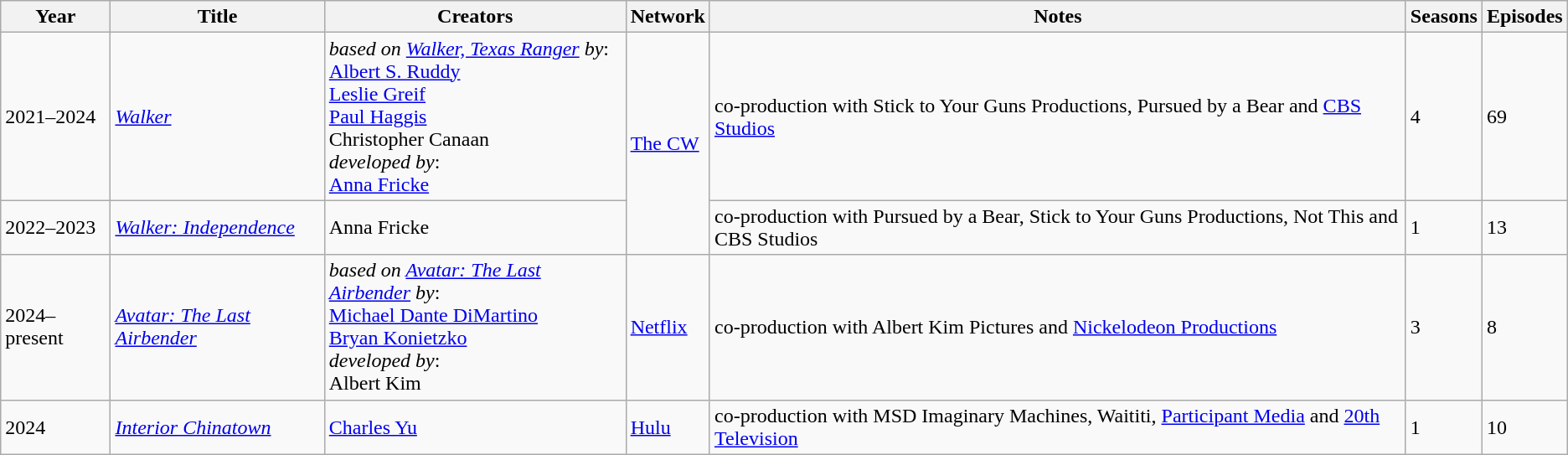<table class="wikitable sortable">
<tr>
<th>Year</th>
<th>Title</th>
<th>Creators</th>
<th>Network</th>
<th>Notes</th>
<th>Seasons</th>
<th>Episodes</th>
</tr>
<tr>
<td>2021–2024</td>
<td><em><a href='#'>Walker</a></em></td>
<td><em>based on <a href='#'>Walker, Texas Ranger</a> by</em>:<br><a href='#'>Albert S. Ruddy</a><br><a href='#'>Leslie Greif</a><br><a href='#'>Paul Haggis</a><br>Christopher Canaan<br><em>developed by</em>:<br><a href='#'>Anna Fricke</a></td>
<td rowspan="2"><a href='#'>The CW</a></td>
<td>co-production with Stick to Your Guns Productions, Pursued by a Bear and <a href='#'>CBS Studios</a></td>
<td>4</td>
<td>69</td>
</tr>
<tr>
<td>2022–2023</td>
<td><em><a href='#'>Walker: Independence</a></em></td>
<td>Anna Fricke</td>
<td>co-production with Pursued by a Bear, Stick to Your Guns Productions, Not This and CBS Studios</td>
<td>1</td>
<td>13</td>
</tr>
<tr>
<td>2024–present</td>
<td><em><a href='#'>Avatar: The Last Airbender</a></em></td>
<td><em>based on <a href='#'>Avatar: The Last Airbender</a> by</em>:<br><a href='#'>Michael Dante DiMartino</a><br><a href='#'>Bryan Konietzko</a><br><em>developed by</em>:<br> Albert Kim</td>
<td><a href='#'>Netflix</a></td>
<td>co-production with Albert Kim Pictures and <a href='#'>Nickelodeon Productions</a></td>
<td>3</td>
<td>8</td>
</tr>
<tr>
<td>2024</td>
<td><em><a href='#'>Interior Chinatown</a></em></td>
<td><a href='#'>Charles Yu</a></td>
<td><a href='#'>Hulu</a></td>
<td>co-production with MSD Imaginary Machines, Waititi, <a href='#'>Participant Media</a> and <a href='#'>20th Television</a></td>
<td>1</td>
<td>10</td>
</tr>
</table>
